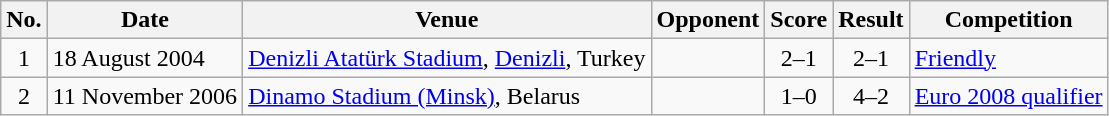<table class="wikitable sortable">
<tr>
<th scope="col">No.</th>
<th scope="col">Date</th>
<th scope="col">Venue</th>
<th scope="col">Opponent</th>
<th scope="col">Score</th>
<th scope="col">Result</th>
<th scope="col">Competition</th>
</tr>
<tr>
<td align="center">1</td>
<td>18 August 2004</td>
<td><a href='#'>Denizli Atatürk Stadium</a>, <a href='#'>Denizli</a>, Turkey</td>
<td></td>
<td align="center">2–1</td>
<td align="center">2–1</td>
<td><a href='#'>Friendly</a></td>
</tr>
<tr>
<td align="center">2</td>
<td>11 November 2006</td>
<td><a href='#'>Dinamo Stadium (Minsk)</a>, Belarus</td>
<td></td>
<td align="center">1–0</td>
<td align="center">4–2</td>
<td><a href='#'>Euro 2008 qualifier</a></td>
</tr>
</table>
